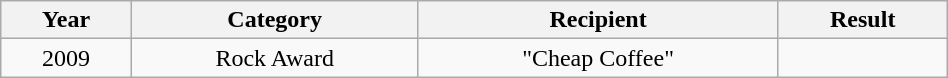<table class="wikitable" style="text-align: center; width: 50%;">
<tr>
<th>Year</th>
<th>Category</th>
<th>Recipient</th>
<th>Result</th>
</tr>
<tr>
<td>2009</td>
<td>Rock Award</td>
<td>"Cheap Coffee"</td>
<td></td>
</tr>
</table>
